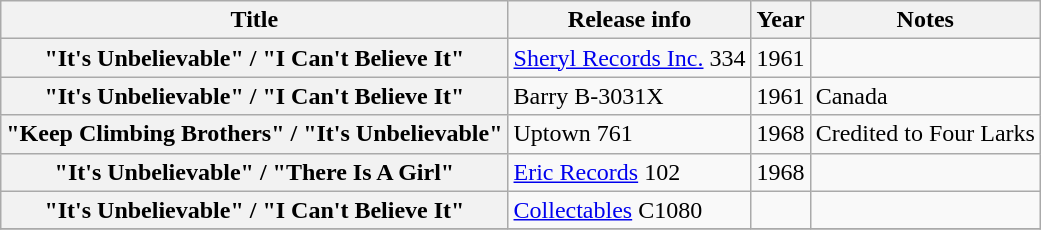<table class="wikitable plainrowheaders sortable">
<tr>
<th scope="col">Title</th>
<th scope="col">Release info</th>
<th scope="col">Year</th>
<th scope="col" class="unsortable">Notes</th>
</tr>
<tr>
<th scope="row">"It's Unbelievable" / "I Can't Believe It"</th>
<td><a href='#'>Sheryl Records Inc.</a> 334</td>
<td>1961</td>
<td></td>
</tr>
<tr>
<th scope="row">"It's Unbelievable" / "I Can't Believe It"</th>
<td>Barry B-3031X</td>
<td>1961</td>
<td>Canada</td>
</tr>
<tr>
<th scope="row">"Keep Climbing Brothers" / "It's Unbelievable"</th>
<td>Uptown 761</td>
<td>1968</td>
<td>Credited to Four Larks</td>
</tr>
<tr>
<th scope="row">"It's Unbelievable" / "There Is A Girl"</th>
<td><a href='#'>Eric Records</a> 102</td>
<td>1968</td>
<td></td>
</tr>
<tr>
<th scope="row">"It's Unbelievable" / "I Can't Believe It"</th>
<td><a href='#'>Collectables</a> C1080</td>
<td></td>
<td></td>
</tr>
<tr>
</tr>
</table>
